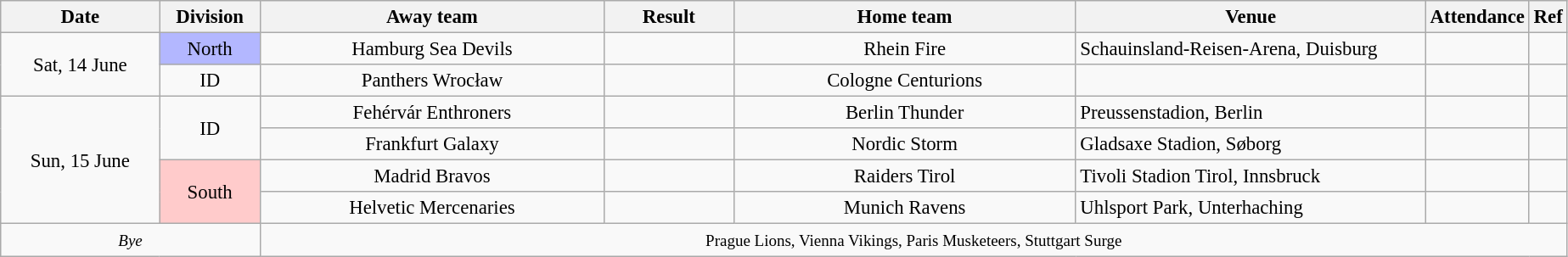<table class="wikitable mw-collapsible mw-collapsed" style="font-size:95%; text-align:center; width:81em;">
<tr>
<th style="width:9em;">Date</th>
<th style="width:5em;">Division</th>
<th style="width:20em;">Away team</th>
<th style="width:7em;">Result</th>
<th style="width:20em;">Home team</th>
<th style="width:20em;">Venue</th>
<th>Attendance</th>
<th>Ref</th>
</tr>
<tr>
<td rowspan="2">Sat, 14 June</td>
<td style="background:#B3B7FF">North</td>
<td>Hamburg Sea Devils</td>
<td></td>
<td>Rhein Fire</td>
<td style="text-align:left;">Schauinsland-Reisen-Arena, Duisburg</td>
<td></td>
<td></td>
</tr>
<tr>
<td class="hintergrundfarbe-basis">ID</td>
<td>Panthers Wrocław</td>
<td></td>
<td>Cologne Centurions</td>
<td style="text-align:left;"></td>
<td></td>
<td></td>
</tr>
<tr>
<td rowspan="4">Sun, 15 June</td>
<td rowspan="2" class="hintergrundfarbe-basis">ID</td>
<td>Fehérvár Enthroners</td>
<td></td>
<td>Berlin Thunder</td>
<td style="text-align:left;">Preussenstadion, Berlin</td>
<td></td>
<td></td>
</tr>
<tr>
<td>Frankfurt Galaxy</td>
<td></td>
<td>Nordic Storm</td>
<td style="text-align:left;">Gladsaxe Stadion, Søborg</td>
<td></td>
<td></td>
</tr>
<tr>
<td rowspan="2" style="background:#FFCBCB">South</td>
<td>Madrid Bravos</td>
<td></td>
<td>Raiders Tirol</td>
<td style="text-align:left;">Tivoli Stadion Tirol, Innsbruck</td>
<td></td>
<td></td>
</tr>
<tr>
<td>Helvetic Mercenaries</td>
<td></td>
<td>Munich Ravens</td>
<td style="text-align:left;">Uhlsport Park, Unterhaching</td>
<td></td>
<td></td>
</tr>
<tr>
<td colspan="2"><em><small>Bye</small></em></td>
<td colspan="6"><small>Prague Lions, Vienna Vikings, Paris Musketeers, Stuttgart Surge</small></td>
</tr>
</table>
